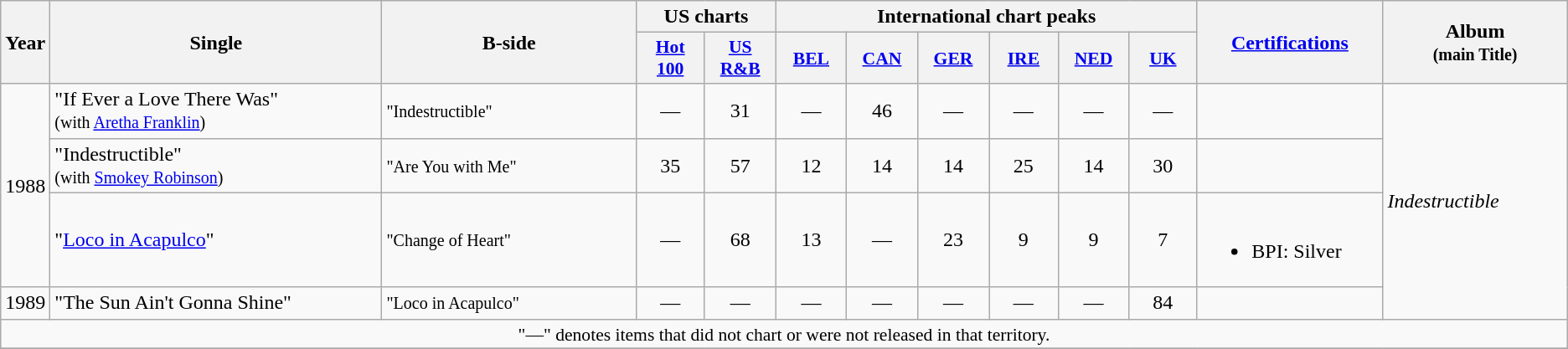<table class="wikitable">
<tr>
<th rowspan="2">Year</th>
<th rowspan="2" style="width:20em;">Single</th>
<th rowspan="2" style="width:15em;">B-side</th>
<th colspan="2">US charts</th>
<th colspan="6">International chart peaks</th>
<th rowspan="2" style="width:10em;"><a href='#'>Certifications</a></th>
<th rowspan="2" style="width:10em;">Album<br><small>(main Title)</small></th>
</tr>
<tr>
<th style="width:4em;font-size:90%;"><a href='#'>Hot<br>100</a></th>
<th style="width:4em;font-size:90%;"><a href='#'>US<br>R&B</a></th>
<th style="width:4em;font-size:90%;"><a href='#'>BEL</a><br></th>
<th style="width:4em;font-size:90%;"><a href='#'>CAN</a><br></th>
<th style="width:4em;font-size:90%;"><a href='#'>GER</a><br></th>
<th style="width:4em;font-size:90%;"><a href='#'>IRE</a><br></th>
<th style="width:4em;font-size:90%;"><a href='#'>NED</a><br></th>
<th style="width:4em;font-size:90%;"><a href='#'>UK</a><br></th>
</tr>
<tr>
<td rowspan="3">1988</td>
<td>"If Ever a Love There Was"<br><small>(with <a href='#'>Aretha Franklin</a>)</small></td>
<td><small>"Indestructible"</small></td>
<td align="center">—</td>
<td align="center">31</td>
<td align="center">—</td>
<td align="center">46</td>
<td align="center">—</td>
<td align="center">—</td>
<td align="center">—</td>
<td align="center">—</td>
<td></td>
<td rowspan="4"><em>Indestructible</em></td>
</tr>
<tr>
<td>"Indestructible"<br><small>(with <a href='#'>Smokey Robinson</a>)</small></td>
<td><small>"Are You with Me"</small></td>
<td align="center">35</td>
<td align="center">57</td>
<td align="center">12</td>
<td align="center">14</td>
<td align="center">14</td>
<td align="center">25</td>
<td align="center">14</td>
<td align="center">30</td>
<td></td>
</tr>
<tr>
<td>"<a href='#'>Loco in Acapulco</a>"</td>
<td><small>"Change of Heart"</small></td>
<td align="center">—</td>
<td align="center">68</td>
<td align="center">13</td>
<td align="center">—</td>
<td align="center">23</td>
<td align="center">9</td>
<td align="center">9</td>
<td align="center">7</td>
<td><br><ul><li>BPI: Silver</li></ul></td>
</tr>
<tr>
<td>1989</td>
<td>"The Sun Ain't Gonna Shine"</td>
<td><small>"Loco in Acapulco"</small></td>
<td align="center">—</td>
<td align="center">—</td>
<td align="center">—</td>
<td align="center">—</td>
<td align="center">—</td>
<td align="center">—</td>
<td align="center">—</td>
<td align="center">84</td>
<td></td>
</tr>
<tr>
<td align="center" colspan="15" style="font-size:90%">"—" denotes items that did not chart or were not released in that territory.</td>
</tr>
<tr>
</tr>
</table>
